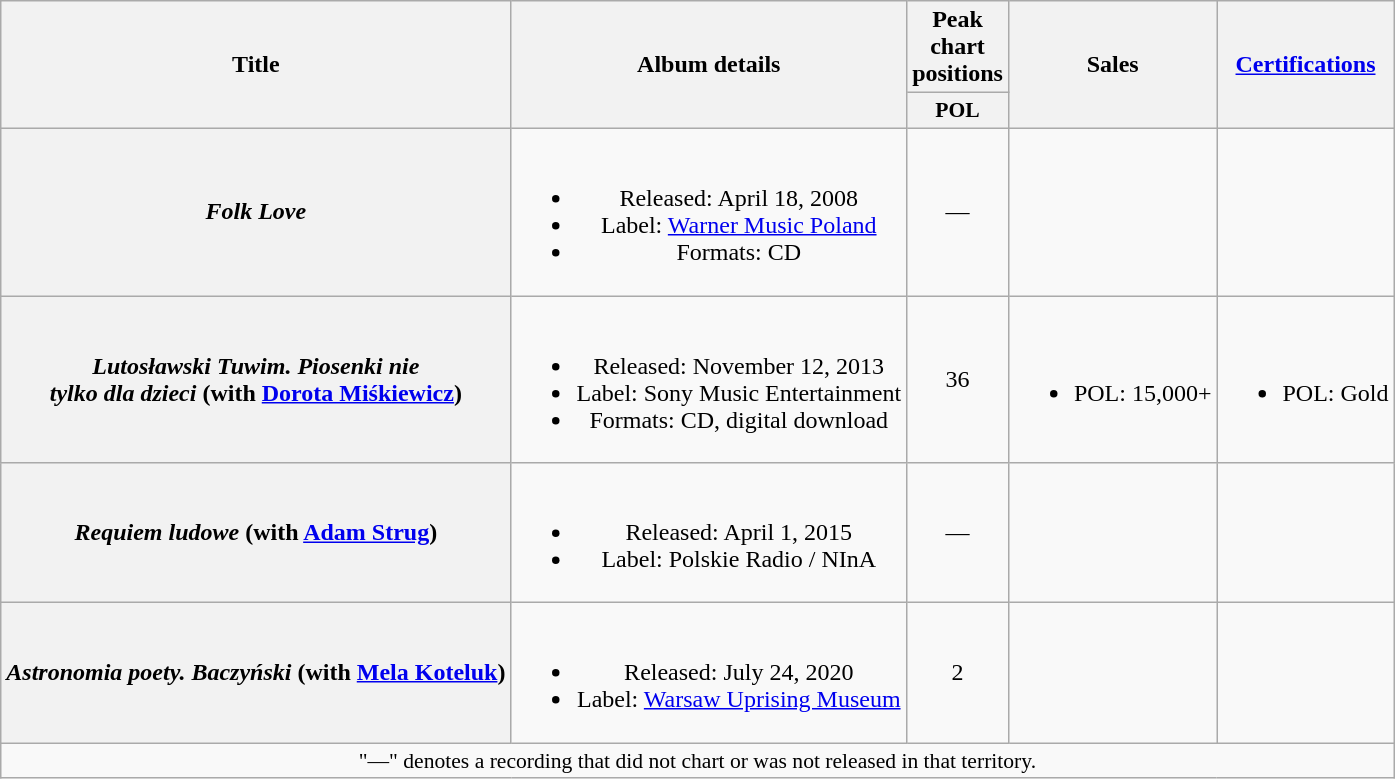<table class="wikitable plainrowheaders" style="text-align:center;">
<tr>
<th scope="col" rowspan="2">Title</th>
<th scope="col" rowspan="2">Album details</th>
<th scope="col" colspan="1">Peak chart positions</th>
<th scope="col" rowspan="2">Sales</th>
<th scope="col" rowspan="2"><a href='#'>Certifications</a></th>
</tr>
<tr>
<th scope="col" style="width:3em;font-size:90%;">POL<br></th>
</tr>
<tr>
<th scope="row"><em>Folk Love</em></th>
<td><br><ul><li>Released: April 18, 2008</li><li>Label: <a href='#'>Warner Music Poland</a></li><li>Formats: CD</li></ul></td>
<td>—</td>
<td></td>
<td></td>
</tr>
<tr>
<th scope="row"><em>Lutosławski Tuwim. Piosenki nie<br>tylko dla dzieci</em> (with <a href='#'>Dorota Miśkiewicz</a>)</th>
<td><br><ul><li>Released: November 12, 2013</li><li>Label: Sony Music Entertainment</li><li>Formats: CD, digital download</li></ul></td>
<td>36</td>
<td><br><ul><li>POL: 15,000+</li></ul></td>
<td><br><ul><li>POL: Gold</li></ul></td>
</tr>
<tr>
<th scope="row"><em>Requiem ludowe</em> (with <a href='#'>Adam Strug</a>)</th>
<td><br><ul><li>Released: April 1, 2015</li><li>Label: Polskie Radio / NInA</li></ul></td>
<td>—</td>
<td></td>
<td></td>
</tr>
<tr>
<th scope="row"><em>Astronomia poety. Baczyński</em> (with <a href='#'>Mela Koteluk</a>)</th>
<td><br><ul><li>Released: July 24, 2020</li><li>Label: <a href='#'>Warsaw Uprising Museum</a></li></ul></td>
<td>2</td>
<td></td>
<td></td>
</tr>
<tr>
<td colspan="20" style="font-size:90%">"—" denotes a recording that did not chart or was not released in that territory.</td>
</tr>
</table>
